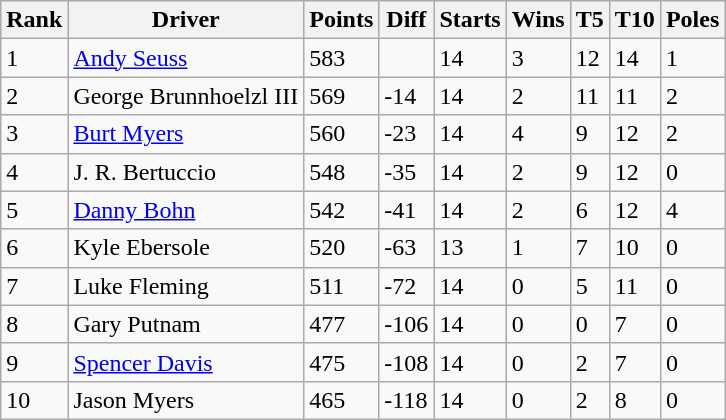<table class="wikitable">
<tr>
<th>Rank</th>
<th>Driver</th>
<th>Points</th>
<th>Diff</th>
<th>Starts</th>
<th>Wins</th>
<th>T5</th>
<th>T10</th>
<th>Poles</th>
</tr>
<tr>
<td>1</td>
<td><a href='#'>Andy Seuss</a></td>
<td>583</td>
<td></td>
<td>14</td>
<td>3</td>
<td>12</td>
<td>14</td>
<td>1</td>
</tr>
<tr>
<td>2</td>
<td>George Brunnhoelzl III</td>
<td>569</td>
<td>-14</td>
<td>14</td>
<td>2</td>
<td>11</td>
<td>11</td>
<td>2</td>
</tr>
<tr>
<td>3</td>
<td><a href='#'>Burt Myers</a></td>
<td>560</td>
<td>-23</td>
<td>14</td>
<td>4</td>
<td>9</td>
<td>12</td>
<td>2</td>
</tr>
<tr>
<td>4</td>
<td>J. R. Bertuccio</td>
<td>548</td>
<td>-35</td>
<td>14</td>
<td>2</td>
<td>9</td>
<td>12</td>
<td>0</td>
</tr>
<tr>
<td>5</td>
<td><a href='#'>Danny Bohn</a></td>
<td>542</td>
<td>-41</td>
<td>14</td>
<td>2</td>
<td>6</td>
<td>12</td>
<td>4</td>
</tr>
<tr>
<td>6</td>
<td>Kyle Ebersole</td>
<td>520</td>
<td>-63</td>
<td>13</td>
<td>1</td>
<td>7</td>
<td>10</td>
<td>0</td>
</tr>
<tr>
<td>7</td>
<td>Luke Fleming</td>
<td>511</td>
<td>-72</td>
<td>14</td>
<td>0</td>
<td>5</td>
<td>11</td>
<td>0</td>
</tr>
<tr>
<td>8</td>
<td>Gary Putnam</td>
<td>477</td>
<td>-106</td>
<td>14</td>
<td>0</td>
<td>0</td>
<td>7</td>
<td>0</td>
</tr>
<tr>
<td>9</td>
<td><a href='#'>Spencer Davis</a></td>
<td>475</td>
<td>-108</td>
<td>14</td>
<td>0</td>
<td>2</td>
<td>7</td>
<td>0</td>
</tr>
<tr>
<td>10</td>
<td>Jason Myers</td>
<td>465</td>
<td>-118</td>
<td>14</td>
<td>0</td>
<td>2</td>
<td>8</td>
<td>0</td>
</tr>
</table>
